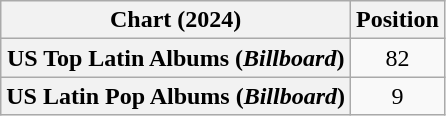<table class="wikitable plainrowheaders">
<tr>
<th style="text-align:center;">Chart (2024)</th>
<th style="text-align:center;">Position</th>
</tr>
<tr>
<th scope="row">US Top Latin Albums (<em>Billboard</em>)</th>
<td style="text-align:center;">82</td>
</tr>
<tr>
<th scope="row" style="text-align:left;">US Latin Pop Albums (<em>Billboard</em>)</th>
<td style="text-align:center;">9</td>
</tr>
</table>
